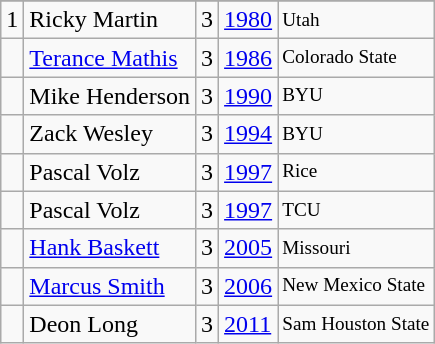<table class="wikitable">
<tr>
</tr>
<tr>
<td>1</td>
<td>Ricky Martin</td>
<td>3</td>
<td><a href='#'>1980</a></td>
<td style="font-size:80%;">Utah</td>
</tr>
<tr>
<td></td>
<td><a href='#'>Terance Mathis</a></td>
<td>3</td>
<td><a href='#'>1986</a></td>
<td style="font-size:80%;">Colorado State</td>
</tr>
<tr>
<td></td>
<td>Mike Henderson</td>
<td>3</td>
<td><a href='#'>1990</a></td>
<td style="font-size:80%;">BYU</td>
</tr>
<tr>
<td></td>
<td>Zack Wesley</td>
<td>3</td>
<td><a href='#'>1994</a></td>
<td style="font-size:80%;">BYU</td>
</tr>
<tr>
<td></td>
<td>Pascal Volz</td>
<td>3</td>
<td><a href='#'>1997</a></td>
<td style="font-size:80%;">Rice</td>
</tr>
<tr>
<td></td>
<td>Pascal Volz</td>
<td>3</td>
<td><a href='#'>1997</a></td>
<td style="font-size:80%;">TCU</td>
</tr>
<tr>
<td></td>
<td><a href='#'>Hank Baskett</a></td>
<td>3</td>
<td><a href='#'>2005</a></td>
<td style="font-size:80%;">Missouri</td>
</tr>
<tr>
<td></td>
<td><a href='#'>Marcus Smith</a></td>
<td>3</td>
<td><a href='#'>2006</a></td>
<td style="font-size:80%;">New Mexico State</td>
</tr>
<tr>
<td></td>
<td>Deon Long</td>
<td>3</td>
<td><a href='#'>2011</a></td>
<td style="font-size:80%;">Sam Houston State</td>
</tr>
</table>
